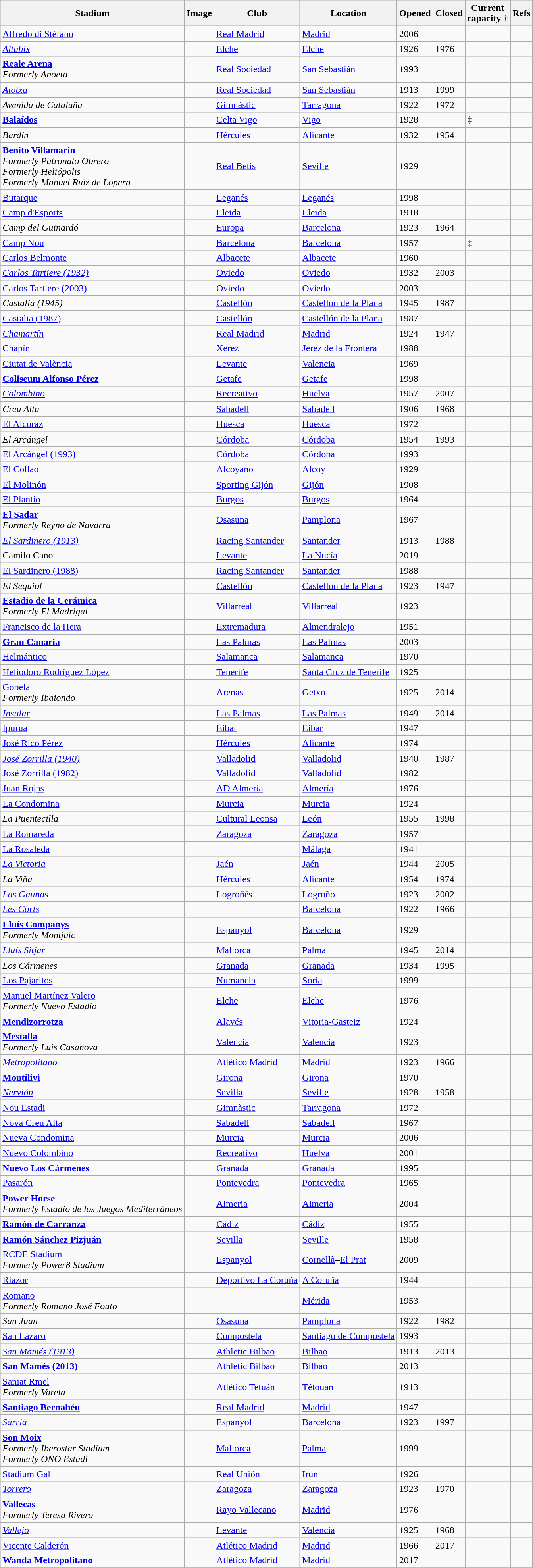<table class="wikitable sortable">
<tr>
<th>Stadium</th>
<th class="unsortable">Image</th>
<th>Club</th>
<th>Location</th>
<th>Opened</th>
<th>Closed</th>
<th>Current<br>capacity †</th>
<th class="unsortable">Refs</th>
</tr>
<tr>
<td><a href='#'>Alfredo di Stéfano</a></td>
<td></td>
<td><a href='#'>Real Madrid</a></td>
<td> <a href='#'>Madrid</a></td>
<td>2006</td>
<td></td>
<td></td>
<td></td>
</tr>
<tr>
<td><em><a href='#'>Altabix</a></em></td>
<td></td>
<td><a href='#'>Elche</a></td>
<td> <a href='#'>Elche</a></td>
<td>1926</td>
<td>1976</td>
<td></td>
<td></td>
</tr>
<tr>
<td><strong><a href='#'>Reale Arena</a></strong><br><em>Formerly Anoeta</em></td>
<td></td>
<td><a href='#'>Real Sociedad</a></td>
<td> <a href='#'>San Sebastián</a></td>
<td>1993</td>
<td></td>
<td></td>
<td></td>
</tr>
<tr>
<td><em><a href='#'>Atotxa</a></em></td>
<td></td>
<td><a href='#'>Real Sociedad</a></td>
<td> <a href='#'>San Sebastián</a></td>
<td>1913</td>
<td>1999</td>
<td></td>
<td></td>
</tr>
<tr>
<td><em>Avenida de Cataluña</em></td>
<td></td>
<td><a href='#'>Gimnàstic</a></td>
<td> <a href='#'>Tarragona</a></td>
<td>1922</td>
<td>1972</td>
<td></td>
<td></td>
</tr>
<tr>
<td><strong><a href='#'>Balaídos</a></strong></td>
<td></td>
<td><a href='#'>Celta Vigo</a></td>
<td> <a href='#'>Vigo</a></td>
<td>1928</td>
<td></td>
<td>‡</td>
<td></td>
</tr>
<tr>
<td><em>Bardín</em></td>
<td></td>
<td><a href='#'>Hércules</a></td>
<td> <a href='#'>Alicante</a></td>
<td>1932</td>
<td>1954</td>
<td></td>
<td></td>
</tr>
<tr>
<td><strong><a href='#'>Benito Villamarín</a></strong><br><em>Formerly Patronato Obrero</em><br><em>Formerly Heliópolis</em><br><em>Formerly Manuel Ruiz de Lopera</em></td>
<td></td>
<td><a href='#'>Real Betis</a></td>
<td> <a href='#'>Seville</a></td>
<td>1929</td>
<td></td>
<td></td>
<td></td>
</tr>
<tr>
<td><a href='#'>Butarque</a></td>
<td></td>
<td><a href='#'>Leganés</a></td>
<td> <a href='#'>Leganés</a></td>
<td>1998</td>
<td></td>
<td></td>
<td></td>
</tr>
<tr>
<td><a href='#'>Camp d'Esports</a></td>
<td></td>
<td><a href='#'>Lleida</a></td>
<td> <a href='#'>Lleida</a></td>
<td>1918</td>
<td></td>
<td></td>
<td></td>
</tr>
<tr>
<td><em>Camp del Guinardó</em></td>
<td></td>
<td><a href='#'>Europa</a></td>
<td> <a href='#'>Barcelona</a></td>
<td>1923</td>
<td>1964</td>
<td></td>
<td></td>
</tr>
<tr>
<td><a href='#'>Camp Nou</a></td>
<td></td>
<td><a href='#'>Barcelona</a></td>
<td> <a href='#'>Barcelona</a></td>
<td>1957</td>
<td></td>
<td>‡</td>
<td></td>
</tr>
<tr>
<td><a href='#'>Carlos Belmonte</a></td>
<td></td>
<td><a href='#'>Albacete</a></td>
<td> <a href='#'>Albacete</a></td>
<td>1960</td>
<td></td>
<td></td>
<td></td>
</tr>
<tr>
<td><em><a href='#'>Carlos Tartiere (1932)</a></em></td>
<td></td>
<td><a href='#'>Oviedo</a></td>
<td> <a href='#'>Oviedo</a></td>
<td>1932</td>
<td>2003</td>
<td></td>
<td></td>
</tr>
<tr>
<td><a href='#'>Carlos Tartiere (2003)</a></td>
<td></td>
<td><a href='#'>Oviedo</a></td>
<td> <a href='#'>Oviedo</a></td>
<td>2003</td>
<td></td>
<td></td>
<td></td>
</tr>
<tr>
<td><em>Castalia (1945)</em></td>
<td></td>
<td><a href='#'>Castellón</a></td>
<td> <a href='#'>Castellón de la Plana</a></td>
<td>1945</td>
<td>1987</td>
<td></td>
<td></td>
</tr>
<tr>
<td><a href='#'>Castalia (1987)</a></td>
<td></td>
<td><a href='#'>Castellón</a></td>
<td> <a href='#'>Castellón de la Plana</a></td>
<td>1987</td>
<td></td>
<td></td>
<td></td>
</tr>
<tr>
<td><em><a href='#'>Chamartín</a></em></td>
<td></td>
<td><a href='#'>Real Madrid</a></td>
<td> <a href='#'>Madrid</a></td>
<td>1924</td>
<td>1947</td>
<td></td>
<td></td>
</tr>
<tr>
<td><a href='#'>Chapín</a></td>
<td></td>
<td><a href='#'>Xerez</a></td>
<td> <a href='#'>Jerez de la Frontera</a></td>
<td>1988</td>
<td></td>
<td></td>
<td></td>
</tr>
<tr>
<td><a href='#'>Ciutat de València</a></td>
<td></td>
<td><a href='#'>Levante</a></td>
<td> <a href='#'>Valencia</a></td>
<td>1969</td>
<td></td>
<td></td>
<td></td>
</tr>
<tr>
<td><strong><a href='#'>Coliseum Alfonso Pérez</a></strong></td>
<td></td>
<td><a href='#'>Getafe</a></td>
<td> <a href='#'>Getafe</a></td>
<td>1998</td>
<td></td>
<td></td>
<td></td>
</tr>
<tr>
<td><em><a href='#'>Colombino</a></em></td>
<td></td>
<td><a href='#'>Recreativo</a></td>
<td> <a href='#'>Huelva</a></td>
<td>1957</td>
<td>2007</td>
<td></td>
<td></td>
</tr>
<tr>
<td><em>Creu Alta</em></td>
<td></td>
<td><a href='#'>Sabadell</a></td>
<td> <a href='#'>Sabadell</a></td>
<td>1906</td>
<td>1968</td>
<td></td>
<td></td>
</tr>
<tr>
<td><a href='#'>El Alcoraz</a></td>
<td></td>
<td><a href='#'>Huesca</a></td>
<td> <a href='#'>Huesca</a></td>
<td>1972</td>
<td></td>
<td></td>
<td></td>
</tr>
<tr>
<td><em>El Arcángel</em></td>
<td></td>
<td><a href='#'>Córdoba</a></td>
<td> <a href='#'>Córdoba</a></td>
<td>1954</td>
<td>1993</td>
<td></td>
<td></td>
</tr>
<tr>
<td><a href='#'>El Arcángel (1993)</a></td>
<td></td>
<td><a href='#'>Córdoba</a></td>
<td> <a href='#'>Córdoba</a></td>
<td>1993</td>
<td></td>
<td></td>
<td></td>
</tr>
<tr>
<td><a href='#'>El Collao</a></td>
<td></td>
<td><a href='#'>Alcoyano</a></td>
<td> <a href='#'>Alcoy</a></td>
<td>1929</td>
<td></td>
<td></td>
<td></td>
</tr>
<tr>
<td><a href='#'>El Molinón</a></td>
<td></td>
<td><a href='#'>Sporting Gijón</a></td>
<td> <a href='#'>Gijón</a></td>
<td>1908</td>
<td></td>
<td></td>
<td></td>
</tr>
<tr>
<td><a href='#'>El Plantío</a></td>
<td></td>
<td {{nobreak><a href='#'>Burgos</a><br></td>
<td> <a href='#'>Burgos</a></td>
<td>1964</td>
<td></td>
<td></td>
<td></td>
</tr>
<tr>
<td><strong><a href='#'>El Sadar</a></strong><br><em>Formerly Reyno de Navarra</em></td>
<td></td>
<td><a href='#'>Osasuna</a></td>
<td> <a href='#'>Pamplona</a></td>
<td>1967</td>
<td></td>
<td></td>
<td></td>
</tr>
<tr>
<td><em><a href='#'>El Sardinero (1913)</a></em></td>
<td></td>
<td><a href='#'>Racing Santander</a></td>
<td> <a href='#'>Santander</a></td>
<td>1913</td>
<td>1988</td>
<td></td>
<td></td>
</tr>
<tr>
<td>Camilo Cano</td>
<td></td>
<td><a href='#'>Levante</a></td>
<td> <a href='#'>La Nucía</a></td>
<td>2019</td>
<td></td>
<td></td>
<td></td>
</tr>
<tr>
<td><a href='#'>El Sardinero (1988)</a></td>
<td></td>
<td><a href='#'>Racing Santander</a></td>
<td> <a href='#'>Santander</a></td>
<td>1988</td>
<td></td>
<td></td>
<td></td>
</tr>
<tr>
<td><em>El Sequiol</em></td>
<td></td>
<td><a href='#'>Castellón</a></td>
<td> <a href='#'>Castellón de la Plana</a></td>
<td>1923</td>
<td>1947</td>
<td></td>
<td></td>
</tr>
<tr>
<td><strong><a href='#'>Estadio de la Cerámica</a></strong><br><em>Formerly El Madrigal</em></td>
<td></td>
<td><a href='#'>Villarreal</a></td>
<td> <a href='#'>Villarreal</a></td>
<td>1923</td>
<td></td>
<td></td>
<td></td>
</tr>
<tr>
<td><a href='#'>Francisco de la Hera</a></td>
<td></td>
<td><a href='#'>Extremadura</a></td>
<td> <a href='#'>Almendralejo</a></td>
<td>1951</td>
<td></td>
<td></td>
<td></td>
</tr>
<tr>
<td><strong><a href='#'>Gran Canaria</a></strong></td>
<td></td>
<td><a href='#'>Las Palmas</a></td>
<td> <a href='#'>Las Palmas</a></td>
<td>2003</td>
<td></td>
<td></td>
<td></td>
</tr>
<tr>
<td><a href='#'>Helmántico</a></td>
<td></td>
<td><a href='#'>Salamanca</a></td>
<td> <a href='#'>Salamanca</a></td>
<td>1970</td>
<td></td>
<td></td>
<td></td>
</tr>
<tr>
<td><a href='#'>Heliodoro Rodríguez López</a></td>
<td></td>
<td><a href='#'>Tenerife</a></td>
<td> <a href='#'>Santa Cruz de Tenerife</a></td>
<td>1925</td>
<td></td>
<td></td>
<td></td>
</tr>
<tr>
<td><a href='#'>Gobela</a><br><em>Formerly Ibaiondo</em></td>
<td></td>
<td><a href='#'>Arenas</a></td>
<td> <a href='#'>Getxo</a></td>
<td>1925</td>
<td>2014</td>
<td></td>
<td></td>
</tr>
<tr>
<td><em><a href='#'>Insular</a></em></td>
<td></td>
<td><a href='#'>Las Palmas</a></td>
<td> <a href='#'>Las Palmas</a></td>
<td>1949</td>
<td>2014</td>
<td></td>
<td></td>
</tr>
<tr>
<td><a href='#'>Ipurua</a></td>
<td></td>
<td><a href='#'>Eibar</a></td>
<td> <a href='#'>Eibar</a></td>
<td>1947</td>
<td></td>
<td></td>
<td></td>
</tr>
<tr>
<td><a href='#'>José Rico Pérez</a></td>
<td></td>
<td><a href='#'>Hércules</a></td>
<td> <a href='#'>Alicante</a></td>
<td>1974</td>
<td></td>
<td></td>
<td></td>
</tr>
<tr>
<td><em><a href='#'>José Zorrilla (1940)</a></em></td>
<td></td>
<td><a href='#'>Valladolid</a></td>
<td> <a href='#'>Valladolid</a></td>
<td>1940</td>
<td>1987</td>
<td></td>
<td></td>
</tr>
<tr>
<td><a href='#'>José Zorrilla (1982)</a></td>
<td></td>
<td><a href='#'>Valladolid</a></td>
<td> <a href='#'>Valladolid</a></td>
<td>1982</td>
<td></td>
<td></td>
<td></td>
</tr>
<tr>
<td><a href='#'>Juan Rojas</a></td>
<td></td>
<td><a href='#'>AD Almería</a></td>
<td> <a href='#'>Almería</a></td>
<td>1976</td>
<td></td>
<td></td>
<td></td>
</tr>
<tr>
<td><a href='#'>La Condomina</a></td>
<td></td>
<td><a href='#'>Murcia</a></td>
<td> <a href='#'>Murcia</a></td>
<td>1924</td>
<td></td>
<td></td>
<td></td>
</tr>
<tr>
<td><em>La Puentecilla</em></td>
<td></td>
<td><a href='#'>Cultural Leonsa</a></td>
<td> <a href='#'>León</a></td>
<td>1955</td>
<td>1998</td>
<td></td>
<td></td>
</tr>
<tr>
<td><a href='#'>La Romareda</a></td>
<td></td>
<td><a href='#'>Zaragoza</a></td>
<td> <a href='#'>Zaragoza</a></td>
<td>1957</td>
<td></td>
<td></td>
<td></td>
</tr>
<tr>
<td><a href='#'>La Rosaleda</a></td>
<td></td>
<td><br></td>
<td> <a href='#'>Málaga</a></td>
<td>1941</td>
<td></td>
<td></td>
<td></td>
</tr>
<tr>
<td><em><a href='#'>La Victoria</a></em></td>
<td></td>
<td><a href='#'>Jaén</a></td>
<td> <a href='#'>Jaén</a></td>
<td>1944</td>
<td>2005</td>
<td></td>
<td></td>
</tr>
<tr>
<td><em>La Viña</em></td>
<td></td>
<td><a href='#'>Hércules</a></td>
<td> <a href='#'>Alicante</a></td>
<td>1954</td>
<td>1974</td>
<td></td>
<td></td>
</tr>
<tr>
<td><em><a href='#'>Las Gaunas</a></em></td>
<td></td>
<td><a href='#'>Logroñés</a></td>
<td> <a href='#'>Logroño</a></td>
<td>1923</td>
<td>2002</td>
<td></td>
<td></td>
</tr>
<tr>
<td><em><a href='#'>Les Corts</a></em></td>
<td></td>
<td><br></td>
<td> <a href='#'>Barcelona</a></td>
<td>1922</td>
<td>1966</td>
<td></td>
<td></td>
</tr>
<tr>
<td><strong><a href='#'>Lluís Companys</a></strong><br><em>Formerly Montjuïc</em></td>
<td></td>
<td><a href='#'>Espanyol</a></td>
<td> <a href='#'>Barcelona</a></td>
<td>1929</td>
<td></td>
<td></td>
<td></td>
</tr>
<tr>
<td><em><a href='#'>Lluís Sitjar</a></em></td>
<td></td>
<td><a href='#'>Mallorca</a></td>
<td> <a href='#'>Palma</a></td>
<td>1945</td>
<td>2014</td>
<td></td>
<td></td>
</tr>
<tr>
<td><em>Los Cármenes</em></td>
<td></td>
<td><a href='#'>Granada</a></td>
<td> <a href='#'>Granada</a></td>
<td>1934</td>
<td>1995</td>
<td></td>
<td></td>
</tr>
<tr>
<td><a href='#'>Los Pajaritos</a></td>
<td></td>
<td><a href='#'>Numancia</a></td>
<td> <a href='#'>Soria</a></td>
<td>1999</td>
<td></td>
<td></td>
<td></td>
</tr>
<tr>
<td><a href='#'>Manuel Martínez Valero</a><br><em>Formerly Nuevo Estadio</em></td>
<td></td>
<td><a href='#'>Elche</a></td>
<td> <a href='#'>Elche</a></td>
<td>1976</td>
<td></td>
<td></td>
<td></td>
</tr>
<tr>
<td><strong><a href='#'>Mendizorrotza</a></strong></td>
<td></td>
<td><a href='#'>Alavés</a></td>
<td> <a href='#'>Vitoria-Gasteiz</a></td>
<td>1924</td>
<td></td>
<td></td>
<td></td>
</tr>
<tr>
<td><strong><a href='#'>Mestalla</a></strong><br><em>Formerly Luis Casanova</em></td>
<td></td>
<td><a href='#'>Valencia</a></td>
<td> <a href='#'>Valencia</a></td>
<td>1923</td>
<td></td>
<td></td>
<td></td>
</tr>
<tr>
<td><em><a href='#'>Metropolitano</a></em></td>
<td></td>
<td><a href='#'>Atlético Madrid</a></td>
<td> <a href='#'>Madrid</a></td>
<td>1923</td>
<td>1966</td>
<td></td>
<td></td>
</tr>
<tr>
<td><strong><a href='#'>Montilivi</a></strong></td>
<td></td>
<td><a href='#'>Girona</a></td>
<td> <a href='#'>Girona</a></td>
<td>1970</td>
<td></td>
<td></td>
<td></td>
</tr>
<tr>
<td><em><a href='#'>Nervión</a></em></td>
<td></td>
<td><a href='#'>Sevilla</a></td>
<td> <a href='#'>Seville</a></td>
<td>1928</td>
<td>1958</td>
<td></td>
<td></td>
</tr>
<tr>
<td><a href='#'>Nou Estadi</a></td>
<td></td>
<td><a href='#'>Gimnàstic</a></td>
<td> <a href='#'>Tarragona</a></td>
<td>1972</td>
<td></td>
<td></td>
<td></td>
</tr>
<tr>
<td><a href='#'>Nova Creu Alta</a></td>
<td></td>
<td><a href='#'>Sabadell</a></td>
<td> <a href='#'>Sabadell</a></td>
<td>1967</td>
<td></td>
<td></td>
<td></td>
</tr>
<tr>
<td><a href='#'>Nueva Condomina</a></td>
<td></td>
<td><a href='#'>Murcia</a></td>
<td> <a href='#'>Murcia</a></td>
<td>2006</td>
<td></td>
<td></td>
<td></td>
</tr>
<tr>
<td><a href='#'>Nuevo Colombino</a></td>
<td></td>
<td><a href='#'>Recreativo</a></td>
<td> <a href='#'>Huelva</a></td>
<td>2001</td>
<td></td>
<td></td>
<td></td>
</tr>
<tr>
<td><strong><a href='#'>Nuevo Los Cármenes</a></strong></td>
<td></td>
<td><a href='#'>Granada</a></td>
<td> <a href='#'>Granada</a></td>
<td>1995</td>
<td></td>
<td></td>
<td></td>
</tr>
<tr>
<td><a href='#'>Pasarón</a></td>
<td></td>
<td><a href='#'>Pontevedra</a></td>
<td> <a href='#'>Pontevedra</a></td>
<td>1965</td>
<td></td>
<td></td>
<td></td>
</tr>
<tr>
<td><strong><a href='#'>Power Horse</a></strong><br><em>Formerly Estadio de los Juegos Mediterráneos</em></td>
<td></td>
<td><a href='#'>Almería</a></td>
<td> <a href='#'>Almería</a></td>
<td>2004</td>
<td></td>
<td></td>
<td></td>
</tr>
<tr>
<td><strong><a href='#'>Ramón de Carranza</a></strong></td>
<td></td>
<td><a href='#'>Cádiz</a></td>
<td> <a href='#'>Cádiz</a></td>
<td>1955</td>
<td></td>
<td></td>
<td></td>
</tr>
<tr>
<td><strong><a href='#'>Ramón Sánchez Pizjuán</a></strong></td>
<td></td>
<td><a href='#'>Sevilla</a></td>
<td> <a href='#'>Seville</a></td>
<td>1958</td>
<td></td>
<td></td>
<td></td>
</tr>
<tr>
<td><a href='#'>RCDE Stadium</a><br><em>Formerly Power8 Stadium</em></td>
<td></td>
<td><a href='#'>Espanyol</a></td>
<td> <a href='#'>Cornellà</a>–<a href='#'>El Prat</a></td>
<td>2009</td>
<td></td>
<td></td>
<td></td>
</tr>
<tr>
<td><a href='#'>Riazor</a></td>
<td></td>
<td><a href='#'>Deportivo La Coruña</a></td>
<td> <a href='#'>A Coruña</a></td>
<td>1944</td>
<td></td>
<td></td>
<td></td>
</tr>
<tr>
<td><a href='#'>Romano</a><br><em>Formerly Romano José Fouto</em></td>
<td></td>
<td></td>
<td> <a href='#'>Mérida</a></td>
<td>1953</td>
<td></td>
<td></td>
<td></td>
</tr>
<tr>
<td><em>San Juan</em></td>
<td></td>
<td><a href='#'>Osasuna</a></td>
<td> <a href='#'>Pamplona</a></td>
<td>1922</td>
<td>1982</td>
<td></td>
<td></td>
</tr>
<tr>
<td><a href='#'>San Lázaro</a></td>
<td></td>
<td><a href='#'>Compostela</a></td>
<td> <a href='#'>Santiago de Compostela</a></td>
<td>1993</td>
<td></td>
<td></td>
<td></td>
</tr>
<tr>
<td><em><a href='#'>San Mamés (1913)</a></em></td>
<td></td>
<td><a href='#'>Athletic Bilbao</a></td>
<td> <a href='#'>Bilbao</a></td>
<td>1913</td>
<td>2013</td>
<td></td>
<td></td>
</tr>
<tr>
<td><strong><a href='#'>San Mamés (2013)</a></strong></td>
<td></td>
<td><a href='#'>Athletic Bilbao</a></td>
<td> <a href='#'>Bilbao</a></td>
<td>2013</td>
<td></td>
<td></td>
<td></td>
</tr>
<tr>
<td><a href='#'>Saniat Rmel</a><br><em>Formerly Varela</em></td>
<td></td>
<td><a href='#'>Atlético Tetuán</a></td>
<td> <a href='#'>Tétouan</a></td>
<td>1913</td>
<td></td>
<td></td>
<td></td>
</tr>
<tr>
<td><strong><a href='#'>Santiago Bernabéu</a></strong></td>
<td></td>
<td><a href='#'>Real Madrid</a></td>
<td> <a href='#'>Madrid</a></td>
<td>1947</td>
<td></td>
<td></td>
<td></td>
</tr>
<tr>
<td><em><a href='#'>Sarrià</a></em></td>
<td></td>
<td><a href='#'>Espanyol</a></td>
<td> <a href='#'>Barcelona</a></td>
<td>1923</td>
<td>1997</td>
<td></td>
<td></td>
</tr>
<tr>
<td><strong><a href='#'>Son Moix</a></strong><br><em>Formerly Iberostar Stadium</em><br><em>Formerly ONO Estadi</em></td>
<td></td>
<td><a href='#'>Mallorca</a></td>
<td> <a href='#'>Palma</a></td>
<td>1999</td>
<td></td>
<td></td>
<td></td>
</tr>
<tr>
<td><a href='#'>Stadium Gal</a></td>
<td></td>
<td><a href='#'>Real Unión</a></td>
<td> <a href='#'>Irun</a></td>
<td>1926</td>
<td></td>
<td></td>
<td></td>
</tr>
<tr>
<td><em><a href='#'>Torrero</a></em></td>
<td></td>
<td><a href='#'>Zaragoza</a></td>
<td> <a href='#'>Zaragoza</a></td>
<td>1923</td>
<td>1970</td>
<td></td>
<td></td>
</tr>
<tr>
<td><strong><a href='#'>Vallecas</a></strong><br><em>Formerly Teresa Rivero</em></td>
<td></td>
<td><a href='#'>Rayo Vallecano</a></td>
<td> <a href='#'>Madrid</a></td>
<td>1976</td>
<td></td>
<td></td>
<td></td>
</tr>
<tr>
<td><em><a href='#'>Vallejo</a></em></td>
<td></td>
<td><a href='#'>Levante</a></td>
<td> <a href='#'>Valencia</a></td>
<td>1925</td>
<td>1968</td>
<td></td>
<td></td>
</tr>
<tr>
<td><a href='#'>Vicente Calderón</a></td>
<td></td>
<td><a href='#'>Atlético Madrid</a></td>
<td> <a href='#'>Madrid</a></td>
<td>1966</td>
<td>2017</td>
<td></td>
<td></td>
</tr>
<tr>
<td><strong><a href='#'>Wanda Metropolitano</a></strong></td>
<td></td>
<td><a href='#'>Atlético Madrid</a></td>
<td> <a href='#'>Madrid</a></td>
<td>2017</td>
<td></td>
<td></td>
<td></td>
</tr>
<tr>
</tr>
</table>
